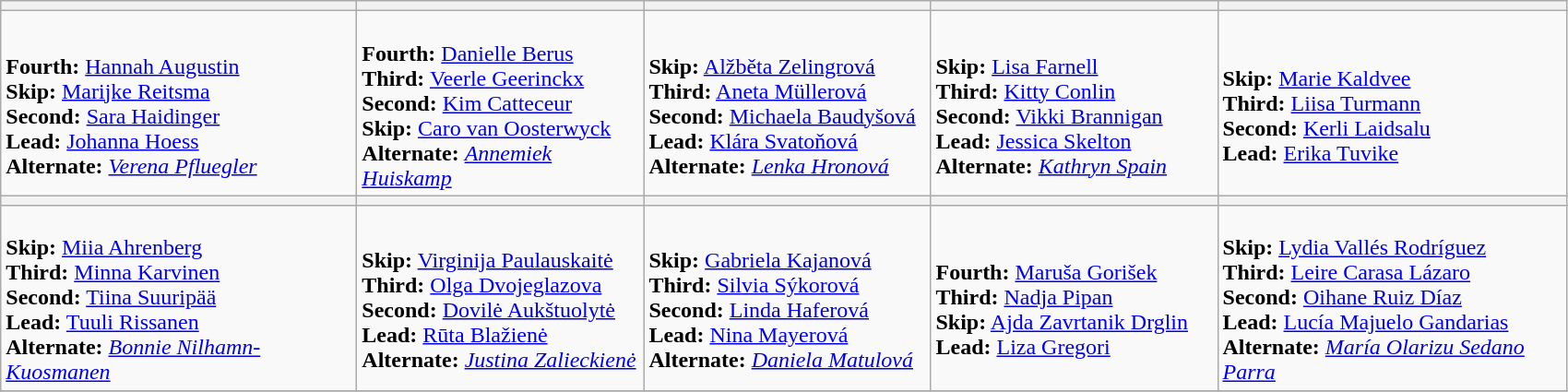<table class="wikitable">
<tr>
<th width=200></th>
<th width=200></th>
<th width=200></th>
<th width=200></th>
<th width=200></th>
</tr>
<tr>
<td><br><strong>Fourth:</strong> <a href='#'>Hannah Augustin</a><br>
<strong>Skip:</strong> <a href='#'>Marijke Reitsma</a><br>
<strong>Second:</strong> <a href='#'>Sara Haidinger</a><br>
<strong>Lead:</strong> <a href='#'>Johanna Hoess</a><br>
<strong>Alternate:</strong> <em><a href='#'>Verena Pfluegler</a></em></td>
<td><br><strong>Fourth:</strong> <a href='#'>Danielle Berus</a><br>
<strong>Third:</strong> <a href='#'>Veerle Geerinckx</a><br>
<strong>Second:</strong> <a href='#'>Kim Catteceur</a><br>
<strong>Skip:</strong> <a href='#'>Caro van Oosterwyck</a><br>
<strong>Alternate:</strong> <em><a href='#'>Annemiek Huiskamp</a></em></td>
<td><br><strong>Skip:</strong> <a href='#'>Alžběta Zelingrová</a><br>
<strong>Third:</strong> <a href='#'>Aneta Müllerová</a><br>
<strong>Second:</strong> <a href='#'>Michaela Baudyšová</a><br>
<strong>Lead:</strong> <a href='#'>Klára Svatoňová</a><br>
<strong>Alternate:</strong> <em><a href='#'>Lenka Hronová</a></em></td>
<td><br><strong>Skip:</strong> <a href='#'>Lisa Farnell</a><br>
<strong>Third:</strong> <a href='#'>Kitty Conlin</a><br>
<strong>Second:</strong> <a href='#'>Vikki Brannigan</a><br>
<strong>Lead:</strong> <a href='#'>Jessica Skelton</a><br>
<strong>Alternate:</strong> <em><a href='#'>Kathryn Spain</a></em></td>
<td><br><strong>Skip:</strong> <a href='#'>Marie Kaldvee</a><br>
<strong>Third:</strong> <a href='#'>Liisa Turmann</a><br>
<strong>Second:</strong> <a href='#'>Kerli Laidsalu</a><br>
<strong>Lead:</strong> <a href='#'>Erika Tuvike</a></td>
</tr>
<tr>
<th width=250></th>
<th width=200></th>
<th width=200></th>
<th width=200></th>
<th width=245></th>
</tr>
<tr>
<td><br><strong>Skip:</strong> <a href='#'>Miia Ahrenberg</a><br>
<strong>Third:</strong> <a href='#'>Minna Karvinen</a><br>
<strong>Second:</strong> <a href='#'>Tiina Suuripää</a><br>
<strong>Lead:</strong> <a href='#'>Tuuli Rissanen</a><br>
<strong>Alternate:</strong> <em><a href='#'>Bonnie Nilhamn-Kuosmanen</a></em></td>
<td><br><strong>Skip:</strong> <a href='#'>Virginija Paulauskaitė</a><br>
<strong>Third:</strong> <a href='#'>Olga Dvojeglazova</a><br>
<strong>Second:</strong> <a href='#'>Dovilė Aukštuolytė</a><br>
<strong>Lead:</strong> <a href='#'>Rūta Blažienė</a><br>
<strong>Alternate:</strong> <em><a href='#'>Justina Zalieckienė</a></em></td>
<td><br><strong>Skip:</strong> <a href='#'>Gabriela Kajanová</a><br>
<strong>Third:</strong> <a href='#'>Silvia Sýkorová</a><br>
<strong>Second:</strong> <a href='#'>Linda Haferová</a><br>
<strong>Lead:</strong> <a href='#'>Nina Mayerová</a><br>
<strong>Alternate:</strong> <em><a href='#'>Daniela Matulová</a></em></td>
<td><br><strong>Fourth:</strong> <a href='#'>Maruša Gorišek</a><br>
<strong>Third:</strong> <a href='#'>Nadja Pipan</a><br>
<strong>Skip:</strong> <a href='#'>Ajda Zavrtanik Drglin</a><br>
<strong>Lead:</strong> <a href='#'>Liza Gregori</a></td>
<td><br><strong>Skip:</strong> <a href='#'>Lydia Vallés Rodríguez</a><br>
<strong>Third:</strong> <a href='#'>Leire Carasa Lázaro</a><br>
<strong>Second:</strong> <a href='#'>Oihane Ruiz Díaz</a><br>
<strong>Lead:</strong> <a href='#'>Lucía Majuelo Gandarias</a><br>
<strong>Alternate:</strong> <em><a href='#'>María Olarizu Sedano Parra</a></em></td>
</tr>
<tr>
</tr>
</table>
